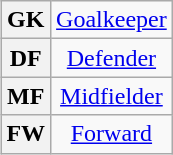<table class="wikitable plainrowheaders" style="text-align:center;margin-left:1em;float:right">
<tr>
<th>GK</th>
<td><a href='#'>Goalkeeper</a></td>
</tr>
<tr>
<th>DF</th>
<td><a href='#'>Defender</a></td>
</tr>
<tr>
<th>MF</th>
<td><a href='#'>Midfielder</a></td>
</tr>
<tr>
<th>FW</th>
<td><a href='#'>Forward</a></td>
</tr>
</table>
